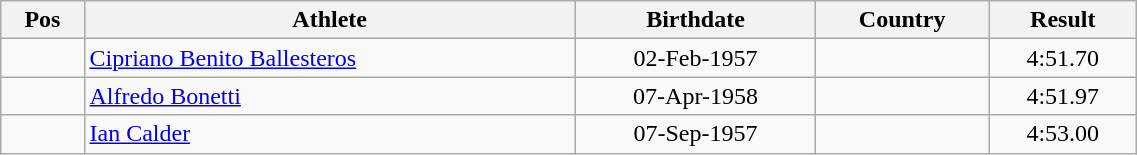<table class="wikitable"  style="text-align:center; width:60%;">
<tr>
<th>Pos</th>
<th>Athlete</th>
<th>Birthdate</th>
<th>Country</th>
<th>Result</th>
</tr>
<tr>
<td align=center></td>
<td align=left><a href='#'>Cipriano Benito Ballesteros</a></td>
<td>02-Feb-1957</td>
<td align=left></td>
<td>4:51.70</td>
</tr>
<tr>
<td align=center></td>
<td align=left><a href='#'>Alfredo Bonetti</a></td>
<td>07-Apr-1958</td>
<td align=left></td>
<td>4:51.97</td>
</tr>
<tr>
<td align=center></td>
<td align=left><a href='#'>Ian Calder</a></td>
<td>07-Sep-1957</td>
<td align=left></td>
<td>4:53.00</td>
</tr>
</table>
